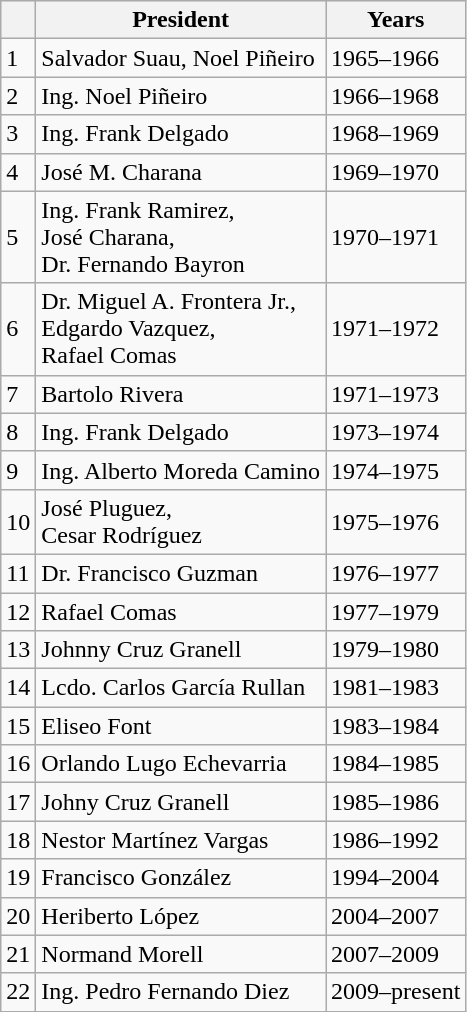<table class="wikitable">
<tr style="background:#eee;">
<th></th>
<th>President</th>
<th>Years</th>
</tr>
<tr>
<td>1</td>
<td>Salvador Suau, Noel Piñeiro</td>
<td>1965–1966</td>
</tr>
<tr>
<td>2</td>
<td>Ing. Noel Piñeiro</td>
<td>1966–1968</td>
</tr>
<tr>
<td>3</td>
<td>Ing. Frank Delgado</td>
<td>1968–1969</td>
</tr>
<tr>
<td>4</td>
<td>José M. Charana</td>
<td>1969–1970</td>
</tr>
<tr>
<td>5</td>
<td>Ing. Frank Ramirez,<br> José Charana,<br> Dr. Fernando Bayron</td>
<td>1970–1971</td>
</tr>
<tr>
<td>6</td>
<td>Dr. Miguel A. Frontera Jr.,<br> Edgardo Vazquez,<br> Rafael Comas</td>
<td>1971–1972</td>
</tr>
<tr>
<td>7</td>
<td>Bartolo Rivera</td>
<td>1971–1973</td>
</tr>
<tr>
<td>8</td>
<td>Ing. Frank Delgado</td>
<td>1973–1974</td>
</tr>
<tr>
<td>9</td>
<td>Ing. Alberto Moreda Camino</td>
<td>1974–1975</td>
</tr>
<tr>
<td>10</td>
<td>José Pluguez,<br> Cesar Rodríguez</td>
<td>1975–1976</td>
</tr>
<tr>
<td>11</td>
<td>Dr. Francisco Guzman</td>
<td>1976–1977</td>
</tr>
<tr>
<td>12</td>
<td>Rafael Comas</td>
<td>1977–1979</td>
</tr>
<tr>
<td>13</td>
<td>Johnny Cruz Granell</td>
<td>1979–1980</td>
</tr>
<tr>
<td>14</td>
<td>Lcdo. Carlos García Rullan</td>
<td>1981–1983</td>
</tr>
<tr>
<td>15</td>
<td>Eliseo Font</td>
<td>1983–1984</td>
</tr>
<tr>
<td>16</td>
<td>Orlando Lugo Echevarria</td>
<td>1984–1985</td>
</tr>
<tr>
<td>17</td>
<td>Johny Cruz Granell</td>
<td>1985–1986</td>
</tr>
<tr>
<td>18</td>
<td>Nestor Martínez Vargas</td>
<td>1986–1992</td>
</tr>
<tr>
<td>19</td>
<td>Francisco González</td>
<td>1994–2004</td>
</tr>
<tr>
<td>20</td>
<td>Heriberto López</td>
<td>2004–2007</td>
</tr>
<tr>
<td>21</td>
<td>Normand Morell</td>
<td>2007–2009</td>
</tr>
<tr>
<td>22</td>
<td>Ing. Pedro Fernando Diez</td>
<td>2009–present</td>
</tr>
</table>
